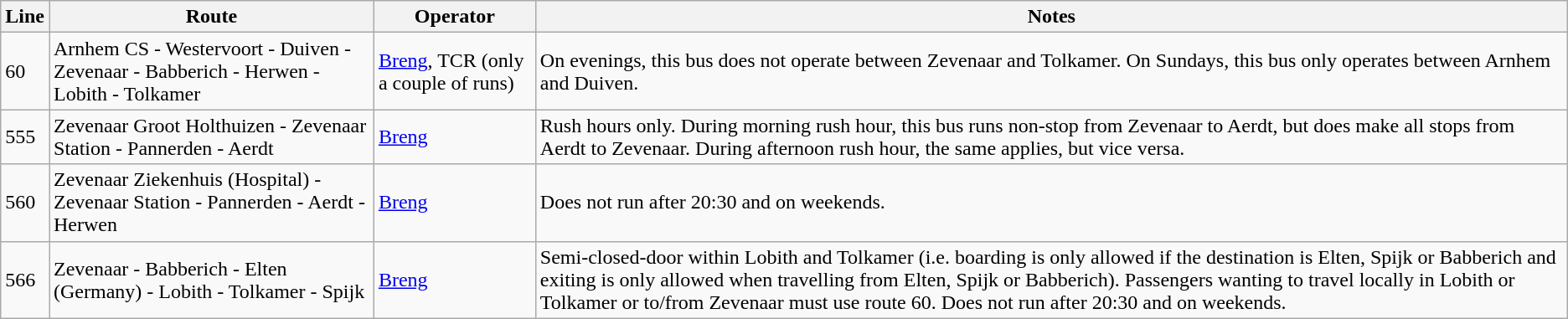<table class="wikitable">
<tr>
<th>Line</th>
<th>Route</th>
<th>Operator</th>
<th>Notes</th>
</tr>
<tr>
<td>60</td>
<td>Arnhem CS - Westervoort - Duiven - Zevenaar - Babberich - Herwen - Lobith - Tolkamer</td>
<td><a href='#'>Breng</a>, TCR (only a couple of runs)</td>
<td>On evenings, this bus does not operate between Zevenaar and Tolkamer. On Sundays, this bus only operates between Arnhem and Duiven.</td>
</tr>
<tr>
<td>555</td>
<td>Zevenaar Groot Holthuizen - Zevenaar Station - Pannerden - Aerdt</td>
<td><a href='#'>Breng</a></td>
<td>Rush hours only. During morning rush hour, this bus runs non-stop from Zevenaar to Aerdt, but does make all stops from Aerdt to Zevenaar. During afternoon rush hour, the same applies, but vice versa.</td>
</tr>
<tr>
<td>560</td>
<td>Zevenaar Ziekenhuis (Hospital) - Zevenaar Station - Pannerden - Aerdt - Herwen</td>
<td><a href='#'>Breng</a></td>
<td>Does not run after 20:30 and on weekends.</td>
</tr>
<tr>
<td>566</td>
<td>Zevenaar - Babberich - Elten (Germany) - Lobith - Tolkamer - Spijk</td>
<td><a href='#'>Breng</a></td>
<td>Semi-closed-door within Lobith and Tolkamer (i.e. boarding is only allowed if the destination is Elten, Spijk or Babberich and exiting is only allowed when travelling from Elten, Spijk or Babberich). Passengers wanting to travel locally in Lobith or Tolkamer or to/from Zevenaar must use route 60. Does not run after 20:30 and on weekends.</td>
</tr>
</table>
